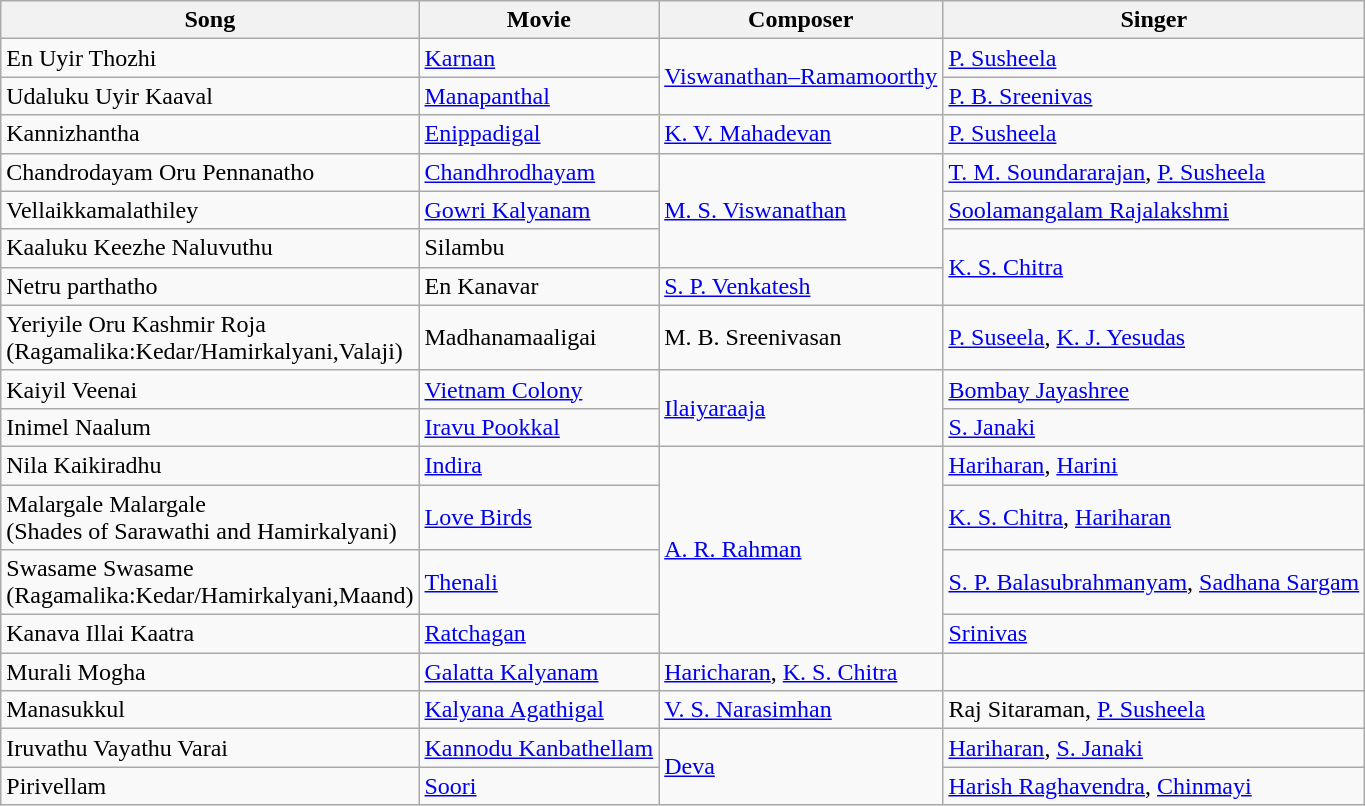<table class="wikitable">
<tr>
<th>Song</th>
<th>Movie</th>
<th>Composer</th>
<th>Singer</th>
</tr>
<tr>
<td>En Uyir Thozhi</td>
<td><a href='#'>Karnan</a></td>
<td rowspan="2"><a href='#'>Viswanathan–Ramamoorthy</a></td>
<td><a href='#'>P. Susheela</a></td>
</tr>
<tr>
<td>Udaluku Uyir Kaaval</td>
<td><a href='#'>Manapanthal</a></td>
<td><a href='#'>P. B. Sreenivas</a></td>
</tr>
<tr>
<td>Kannizhantha</td>
<td><a href='#'>Enippadigal</a></td>
<td><a href='#'>K. V. Mahadevan</a></td>
<td><a href='#'>P. Susheela</a></td>
</tr>
<tr>
<td>Chandrodayam Oru Pennanatho</td>
<td><a href='#'>Chandhrodhayam</a></td>
<td rowspan="3"><a href='#'>M. S. Viswanathan</a></td>
<td><a href='#'>T. M. Soundararajan</a>, <a href='#'>P. Susheela</a></td>
</tr>
<tr>
<td>Vellaikkamalathiley</td>
<td><a href='#'>Gowri Kalyanam</a></td>
<td><a href='#'>Soolamangalam Rajalakshmi</a></td>
</tr>
<tr>
<td>Kaaluku Keezhe Naluvuthu</td>
<td>Silambu</td>
<td rowspan=2><a href='#'>K. S. Chitra</a></td>
</tr>
<tr>
<td>Netru parthatho</td>
<td>En Kanavar</td>
<td><a href='#'>S. P. Venkatesh</a></td>
</tr>
<tr>
<td>Yeriyile Oru Kashmir Roja<br>(Ragamalika:Kedar/Hamirkalyani,Valaji)</td>
<td>Madhanamaaligai</td>
<td>M. B. Sreenivasan</td>
<td><a href='#'>P. Suseela</a>, <a href='#'>K. J. Yesudas</a></td>
</tr>
<tr>
<td>Kaiyil Veenai</td>
<td><a href='#'>Vietnam Colony</a></td>
<td rowspan="2"><a href='#'>Ilaiyaraaja</a></td>
<td><a href='#'>Bombay Jayashree</a></td>
</tr>
<tr>
<td>Inimel Naalum</td>
<td><a href='#'>Iravu Pookkal</a></td>
<td><a href='#'>S. Janaki</a></td>
</tr>
<tr>
<td>Nila Kaikiradhu</td>
<td><a href='#'>Indira</a></td>
<td rowspan="4"><a href='#'>A. R. Rahman</a></td>
<td><a href='#'>Hariharan</a>, <a href='#'>Harini</a></td>
</tr>
<tr>
<td>Malargale Malargale<br>(Shades of Sarawathi and Hamirkalyani)</td>
<td><a href='#'>Love Birds</a></td>
<td><a href='#'>K. S. Chitra</a>, <a href='#'>Hariharan</a></td>
</tr>
<tr>
<td>Swasame Swasame<br>(Ragamalika:Kedar/Hamirkalyani,Maand)</td>
<td><a href='#'>Thenali</a></td>
<td><a href='#'>S. P. Balasubrahmanyam</a>, <a href='#'>Sadhana Sargam</a></td>
</tr>
<tr>
<td>Kanava Illai Kaatra</td>
<td><a href='#'>Ratchagan</a></td>
<td><a href='#'>Srinivas</a></td>
</tr>
<tr>
<td>Murali Mogha</td>
<td><a href='#'>Galatta Kalyanam</a></td>
<td><a href='#'>Haricharan</a>, <a href='#'>K. S. Chitra</a></td>
</tr>
<tr>
<td>Manasukkul</td>
<td><a href='#'>Kalyana Agathigal</a></td>
<td><a href='#'>V. S. Narasimhan</a></td>
<td>Raj Sitaraman, <a href='#'>P. Susheela</a></td>
</tr>
<tr>
<td>Iruvathu Vayathu Varai</td>
<td><a href='#'>Kannodu Kanbathellam</a></td>
<td rowspan=2><a href='#'>Deva</a></td>
<td><a href='#'>Hariharan</a>, <a href='#'>S. Janaki</a></td>
</tr>
<tr>
<td>Pirivellam</td>
<td><a href='#'>Soori</a></td>
<td><a href='#'>Harish Raghavendra</a>, <a href='#'>Chinmayi</a></td>
</tr>
</table>
